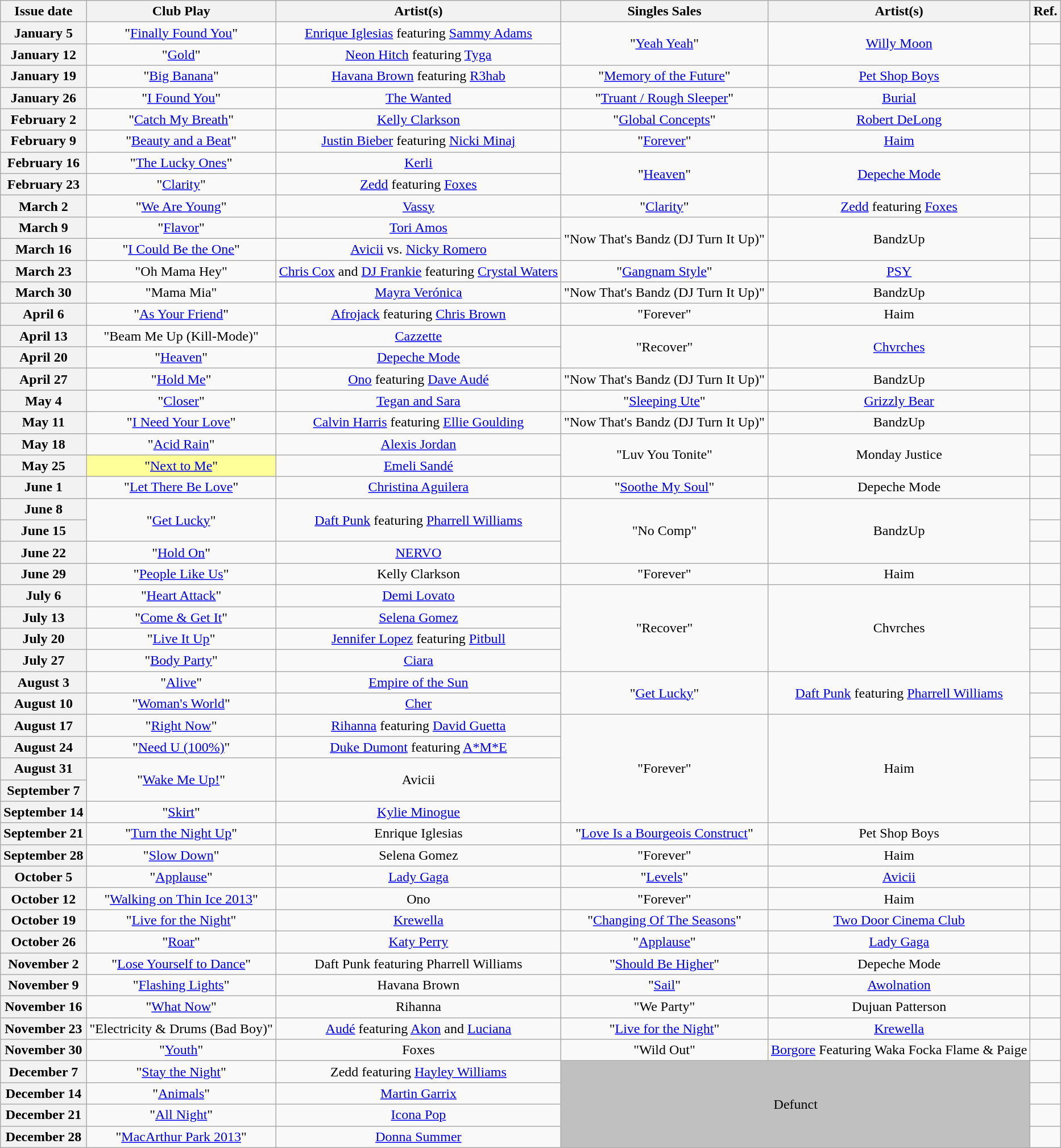<table class="wikitable sortable plainrowheaders" style="text-align:center;">
<tr>
<th scope="col" class="unsortable">Issue date</th>
<th scope="col" class="unsortable">Club Play</th>
<th scope="col" class="unsortable">Artist(s)</th>
<th scope="col" class="unsortable">Singles Sales</th>
<th scope="col" class="unsortable">Artist(s)</th>
<th scope="col" class="unsortable">Ref.</th>
</tr>
<tr>
<th scope=row>January 5</th>
<td>"<a href='#'>Finally Found You</a>"</td>
<td><a href='#'>Enrique Iglesias</a> featuring <a href='#'>Sammy Adams</a></td>
<td rowspan="2">"<a href='#'>Yeah Yeah</a>"</td>
<td rowspan="2"><a href='#'>Willy Moon</a></td>
<td></td>
</tr>
<tr>
<th scope=row>January 12</th>
<td>"<a href='#'>Gold</a>"</td>
<td><a href='#'>Neon Hitch</a> featuring <a href='#'>Tyga</a></td>
<td></td>
</tr>
<tr>
<th scope=row>January 19</th>
<td>"<a href='#'>Big Banana</a>"</td>
<td><a href='#'>Havana Brown</a> featuring <a href='#'>R3hab</a></td>
<td>"<a href='#'>Memory of the Future</a>"</td>
<td><a href='#'>Pet Shop Boys</a></td>
<td></td>
</tr>
<tr>
<th scope=row>January 26</th>
<td>"<a href='#'>I Found You</a>"</td>
<td><a href='#'>The Wanted</a></td>
<td>"<a href='#'>Truant / Rough Sleeper</a>"</td>
<td><a href='#'>Burial</a></td>
<td></td>
</tr>
<tr>
<th scope=row>February 2</th>
<td>"<a href='#'>Catch My Breath</a>"</td>
<td><a href='#'>Kelly Clarkson</a></td>
<td>"<a href='#'>Global Concepts</a>"</td>
<td><a href='#'>Robert DeLong</a></td>
<td></td>
</tr>
<tr>
<th scope=row>February 9</th>
<td>"<a href='#'>Beauty and a Beat</a>"</td>
<td><a href='#'>Justin Bieber</a> featuring <a href='#'>Nicki Minaj</a></td>
<td>"<a href='#'>Forever</a>"</td>
<td><a href='#'>Haim</a></td>
<td></td>
</tr>
<tr>
<th scope=row>February 16</th>
<td>"<a href='#'>The Lucky Ones</a>"</td>
<td><a href='#'>Kerli</a></td>
<td rowspan="2">"<a href='#'>Heaven</a>"</td>
<td rowspan="2"><a href='#'>Depeche Mode</a></td>
<td></td>
</tr>
<tr>
<th scope=row>February 23</th>
<td>"<a href='#'>Clarity</a>"</td>
<td><a href='#'>Zedd</a> featuring <a href='#'>Foxes</a></td>
<td></td>
</tr>
<tr>
<th scope=row>March 2</th>
<td>"<a href='#'>We Are Young</a>"</td>
<td><a href='#'>Vassy</a></td>
<td>"<a href='#'>Clarity</a>"</td>
<td><a href='#'>Zedd</a> featuring <a href='#'>Foxes</a></td>
<td></td>
</tr>
<tr>
<th scope=row>March 9</th>
<td>"<a href='#'>Flavor</a>"</td>
<td><a href='#'>Tori Amos</a></td>
<td rowspan="2">"Now That's Bandz (DJ Turn It Up)"</td>
<td rowspan="2">BandzUp</td>
<td></td>
</tr>
<tr>
<th scope=row>March 16</th>
<td>"<a href='#'>I Could Be the One</a>"</td>
<td><a href='#'>Avicii</a> vs. <a href='#'>Nicky Romero</a></td>
<td></td>
</tr>
<tr>
<th scope=row>March 23</th>
<td>"Oh Mama Hey"</td>
<td><a href='#'>Chris Cox</a> and <a href='#'>DJ Frankie</a> featuring <a href='#'>Crystal Waters</a></td>
<td>"<a href='#'>Gangnam Style</a>"</td>
<td><a href='#'>PSY</a></td>
<td></td>
</tr>
<tr>
<th scope=row>March 30</th>
<td>"Mama Mia"</td>
<td><a href='#'>Mayra Verónica</a></td>
<td>"Now That's Bandz (DJ Turn It Up)"</td>
<td>BandzUp</td>
<td></td>
</tr>
<tr>
<th scope=row>April 6</th>
<td>"<a href='#'>As Your Friend</a>"</td>
<td><a href='#'>Afrojack</a> featuring <a href='#'>Chris Brown</a></td>
<td>"Forever"</td>
<td>Haim</td>
<td></td>
</tr>
<tr>
<th scope=row>April 13</th>
<td>"Beam Me Up (Kill-Mode)"</td>
<td><a href='#'>Cazzette</a></td>
<td rowspan="2">"Recover"</td>
<td rowspan="2"><a href='#'>Chvrches</a></td>
<td></td>
</tr>
<tr>
<th scope=row>April 20</th>
<td>"<a href='#'>Heaven</a>"</td>
<td><a href='#'>Depeche Mode</a></td>
<td></td>
</tr>
<tr>
<th scope=row>April 27</th>
<td>"<a href='#'>Hold Me</a>"</td>
<td><a href='#'>Ono</a> featuring <a href='#'>Dave Audé</a></td>
<td>"Now That's Bandz (DJ Turn It Up)"</td>
<td>BandzUp</td>
<td></td>
</tr>
<tr>
<th scope=row>May 4</th>
<td>"<a href='#'>Closer</a>"</td>
<td><a href='#'>Tegan and Sara</a></td>
<td>"<a href='#'>Sleeping Ute</a>"</td>
<td><a href='#'>Grizzly Bear</a></td>
<td></td>
</tr>
<tr>
<th scope=row>May 11</th>
<td>"<a href='#'>I Need Your Love</a>"</td>
<td><a href='#'>Calvin Harris</a> featuring <a href='#'>Ellie Goulding</a></td>
<td>"Now That's Bandz (DJ Turn It Up)"</td>
<td>BandzUp</td>
<td></td>
</tr>
<tr>
<th scope=row>May 18</th>
<td>"<a href='#'>Acid Rain</a>"</td>
<td><a href='#'>Alexis Jordan</a></td>
<td rowspan="2">"Luv You Tonite"</td>
<td rowspan="2">Monday Justice</td>
<td></td>
</tr>
<tr>
<th scope=row>May 25</th>
<td bgcolor=#FFFF99>"<a href='#'>Next to Me</a>" </td>
<td><a href='#'>Emeli Sandé</a></td>
<td></td>
</tr>
<tr>
<th scope=row>June 1</th>
<td>"<a href='#'>Let There Be Love</a>"</td>
<td><a href='#'>Christina Aguilera</a></td>
<td>"<a href='#'>Soothe My Soul</a>"</td>
<td>Depeche Mode</td>
<td></td>
</tr>
<tr>
<th scope=row>June 8</th>
<td rowspan="2">"<a href='#'>Get Lucky</a>"</td>
<td rowspan="2"><a href='#'>Daft Punk</a> featuring <a href='#'>Pharrell Williams</a></td>
<td rowspan="3">"No Comp"</td>
<td rowspan="3">BandzUp</td>
<td></td>
</tr>
<tr>
<th scope=row>June 15</th>
<td></td>
</tr>
<tr>
<th scope=row>June 22</th>
<td rowspan="1">"<a href='#'>Hold On</a>"</td>
<td rowspan="1"><a href='#'>NERVO</a></td>
<td></td>
</tr>
<tr>
<th scope=row>June 29</th>
<td rowspan="1">"<a href='#'>People Like Us</a>"</td>
<td rowspan="1">Kelly Clarkson</td>
<td>"Forever"</td>
<td>Haim</td>
<td></td>
</tr>
<tr>
<th scope=row>July 6</th>
<td rowspan="1">"<a href='#'>Heart Attack</a>"</td>
<td rowspan="1"><a href='#'>Demi Lovato</a></td>
<td rowspan="4">"Recover"</td>
<td rowspan="4">Chvrches</td>
<td></td>
</tr>
<tr>
<th scope=row>July 13</th>
<td rowspan="1">"<a href='#'>Come & Get It</a>"</td>
<td rowspan="1"><a href='#'>Selena Gomez</a></td>
<td></td>
</tr>
<tr>
<th scope=row>July 20</th>
<td rowspan="1">"<a href='#'>Live It Up</a>"</td>
<td rowspan="1"><a href='#'>Jennifer Lopez</a> featuring <a href='#'>Pitbull</a></td>
<td></td>
</tr>
<tr>
<th scope=row>July 27</th>
<td rowspan="1">"<a href='#'>Body Party</a>"</td>
<td rowspan="1"><a href='#'>Ciara</a></td>
<td></td>
</tr>
<tr>
<th scope=row>August 3</th>
<td rowspan="1">"<a href='#'>Alive</a>"</td>
<td rowspan="1"><a href='#'>Empire of the Sun</a></td>
<td rowspan="2">"<a href='#'>Get Lucky</a>"</td>
<td rowspan="2"><a href='#'>Daft Punk</a> featuring <a href='#'>Pharrell Williams</a></td>
<td></td>
</tr>
<tr>
<th scope=row>August 10</th>
<td rowspan="1">"<a href='#'>Woman's World</a>"</td>
<td rowspan="1"><a href='#'>Cher</a></td>
<td></td>
</tr>
<tr>
<th scope=row>August 17</th>
<td rowspan="1">"<a href='#'>Right Now</a>"</td>
<td rowspan="1"><a href='#'>Rihanna</a> featuring <a href='#'>David Guetta</a></td>
<td rowspan="5">"Forever"</td>
<td rowspan="5">Haim</td>
<td></td>
</tr>
<tr>
<th scope=row>August 24</th>
<td rowspan="1">"<a href='#'>Need U (100%)</a>"</td>
<td rowspan="1"><a href='#'>Duke Dumont</a> featuring <a href='#'>A*M*E</a></td>
<td></td>
</tr>
<tr>
<th scope=row>August 31</th>
<td rowspan="2">"<a href='#'>Wake Me Up!</a>"</td>
<td rowspan="2">Avicii</td>
<td></td>
</tr>
<tr>
<th scope=row>September 7</th>
<td></td>
</tr>
<tr>
<th scope=row>September 14</th>
<td rowspan="1">"<a href='#'>Skirt</a>"</td>
<td rowspan="1"><a href='#'>Kylie Minogue</a></td>
<td></td>
</tr>
<tr>
<th scope=row>September 21</th>
<td rowspan="1">"<a href='#'>Turn the Night Up</a>"</td>
<td rowspan="1">Enrique Iglesias</td>
<td rowspan="1">"<a href='#'>Love Is a Bourgeois Construct</a>"</td>
<td rowspan="1">Pet Shop Boys</td>
<td></td>
</tr>
<tr>
<th scope=row>September 28</th>
<td rowspan="1">"<a href='#'>Slow Down</a>"</td>
<td rowspan="1">Selena Gomez</td>
<td>"Forever"</td>
<td>Haim</td>
<td></td>
</tr>
<tr>
<th scope=row>October 5</th>
<td rowspan="1">"<a href='#'>Applause</a>"</td>
<td rowspan="1"><a href='#'>Lady Gaga</a></td>
<td rowspan="1">"<a href='#'>Levels</a>"</td>
<td rowspan="1"><a href='#'>Avicii</a></td>
<td></td>
</tr>
<tr>
<th scope=row>October 12</th>
<td rowspan="1">"<a href='#'>Walking on Thin Ice 2013</a>"</td>
<td rowspan="1">Ono</td>
<td>"Forever"</td>
<td>Haim</td>
<td></td>
</tr>
<tr>
<th scope=row>October 19</th>
<td rowspan="1">"<a href='#'>Live for the Night</a>"</td>
<td rowspan="1"><a href='#'>Krewella</a></td>
<td rowspan="1">"<a href='#'>Changing Of The Seasons</a>"</td>
<td rowspan="1"><a href='#'>Two Door Cinema Club</a></td>
<td></td>
</tr>
<tr>
<th scope=row>October 26</th>
<td rowspan="1">"<a href='#'>Roar</a>"</td>
<td rowspan="1"><a href='#'>Katy Perry</a></td>
<td rowspan="1">"<a href='#'>Applause</a>"</td>
<td rowspan="1"><a href='#'>Lady Gaga</a></td>
<td></td>
</tr>
<tr>
<th scope=row>November 2</th>
<td rowspan="1">"<a href='#'>Lose Yourself to Dance</a>"</td>
<td rowspan="1">Daft Punk featuring Pharrell Williams</td>
<td rowspan="1">"<a href='#'>Should Be Higher</a>"</td>
<td rowspan="1">Depeche Mode</td>
<td></td>
</tr>
<tr>
<th scope=row>November 9</th>
<td rowspan="1">"<a href='#'>Flashing Lights</a>"</td>
<td rowspan="1">Havana Brown</td>
<td rowspan="1">"<a href='#'>Sail</a>"</td>
<td rowspan="1"><a href='#'>Awolnation</a></td>
<td></td>
</tr>
<tr>
<th scope=row>November 16</th>
<td rowspan="1">"<a href='#'>What Now</a>"</td>
<td rowspan="1">Rihanna</td>
<td rowspan="1">"We Party"</td>
<td rowspan="1">Dujuan Patterson</td>
<td></td>
</tr>
<tr>
<th scope=row>November 23</th>
<td rowspan="1">"Electricity & Drums (Bad Boy)"</td>
<td rowspan="1"><a href='#'>Audé</a> featuring <a href='#'>Akon</a> and <a href='#'>Luciana</a></td>
<td rowspan="1">"<a href='#'>Live for the Night</a>"</td>
<td rowspan="1"><a href='#'>Krewella</a></td>
<td></td>
</tr>
<tr>
<th scope=row>November 30</th>
<td rowspan="1">"<a href='#'>Youth</a>"</td>
<td rowspan="1">Foxes</td>
<td rowspan="1">"Wild Out"</td>
<td rowspan="1"><a href='#'>Borgore</a> Featuring Waka Focka Flame & Paige</td>
<td></td>
</tr>
<tr>
<th scope=row>December 7</th>
<td rowspan="1">"<a href='#'>Stay the Night</a>"</td>
<td rowspan="1">Zedd featuring <a href='#'>Hayley Williams</a></td>
<td rowspan=4 colspan=2 align=center style="background-color:#C0C0C0">Defunct</td>
<td></td>
</tr>
<tr>
<th scope=row>December 14</th>
<td rowspan="1">"<a href='#'>Animals</a>"</td>
<td rowspan="1"><a href='#'>Martin Garrix</a></td>
<td></td>
</tr>
<tr>
<th scope=row>December 21</th>
<td rowspan="1">"<a href='#'>All Night</a>"</td>
<td rowspan="1"><a href='#'>Icona Pop</a></td>
<td></td>
</tr>
<tr>
<th scope=row>December 28</th>
<td rowspan="1">"<a href='#'>MacArthur Park 2013</a>"</td>
<td rowspan="1"><a href='#'>Donna Summer</a></td>
<td></td>
</tr>
</table>
